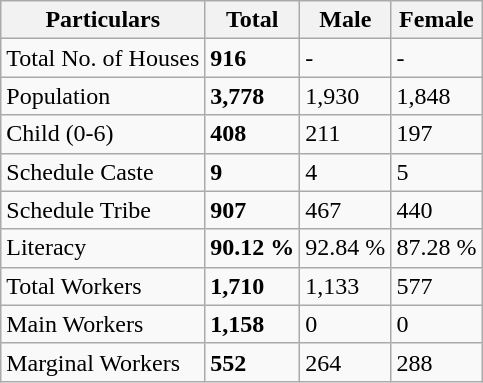<table class="wikitable">
<tr>
<th>Particulars</th>
<th>Total</th>
<th>Male</th>
<th>Female</th>
</tr>
<tr>
<td>Total No. of Houses</td>
<td><strong>916</strong></td>
<td>-</td>
<td>-</td>
</tr>
<tr>
<td>Population</td>
<td><strong>3,778</strong></td>
<td>1,930</td>
<td>1,848</td>
</tr>
<tr>
<td>Child (0-6)</td>
<td><strong>408</strong></td>
<td>211</td>
<td>197</td>
</tr>
<tr>
<td>Schedule Caste</td>
<td><strong>9</strong></td>
<td>4</td>
<td>5</td>
</tr>
<tr>
<td>Schedule Tribe</td>
<td><strong>907</strong></td>
<td>467</td>
<td>440</td>
</tr>
<tr>
<td>Literacy</td>
<td><strong>90.12 %</strong></td>
<td>92.84 %</td>
<td>87.28 %</td>
</tr>
<tr>
<td>Total Workers</td>
<td><strong>1,710</strong></td>
<td>1,133</td>
<td>577</td>
</tr>
<tr>
<td>Main Workers</td>
<td><strong>1,158</strong></td>
<td>0</td>
<td>0</td>
</tr>
<tr>
<td>Marginal Workers</td>
<td><strong>552</strong></td>
<td>264</td>
<td>288</td>
</tr>
</table>
